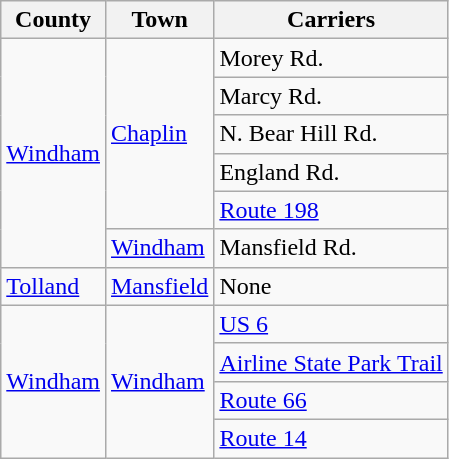<table class="wikitable">
<tr>
<th>County</th>
<th>Town</th>
<th>Carriers</th>
</tr>
<tr>
<td rowspan="6"><a href='#'>Windham</a></td>
<td rowspan="5"><a href='#'>Chaplin</a></td>
<td>Morey Rd.</td>
</tr>
<tr>
<td>Marcy Rd.</td>
</tr>
<tr>
<td>N. Bear Hill Rd.</td>
</tr>
<tr>
<td>England Rd.</td>
</tr>
<tr>
<td> <a href='#'>Route 198</a></td>
</tr>
<tr>
<td><a href='#'>Windham</a></td>
<td>Mansfield Rd.</td>
</tr>
<tr>
<td><a href='#'>Tolland</a></td>
<td><a href='#'>Mansfield</a></td>
<td>None</td>
</tr>
<tr>
<td rowspan="4"><a href='#'>Windham</a></td>
<td rowspan="4"><a href='#'>Windham</a></td>
<td> <a href='#'>US 6</a></td>
</tr>
<tr>
<td><a href='#'>Airline State Park Trail</a></td>
</tr>
<tr>
<td> <a href='#'>Route 66</a></td>
</tr>
<tr>
<td> <a href='#'>Route 14</a></td>
</tr>
</table>
